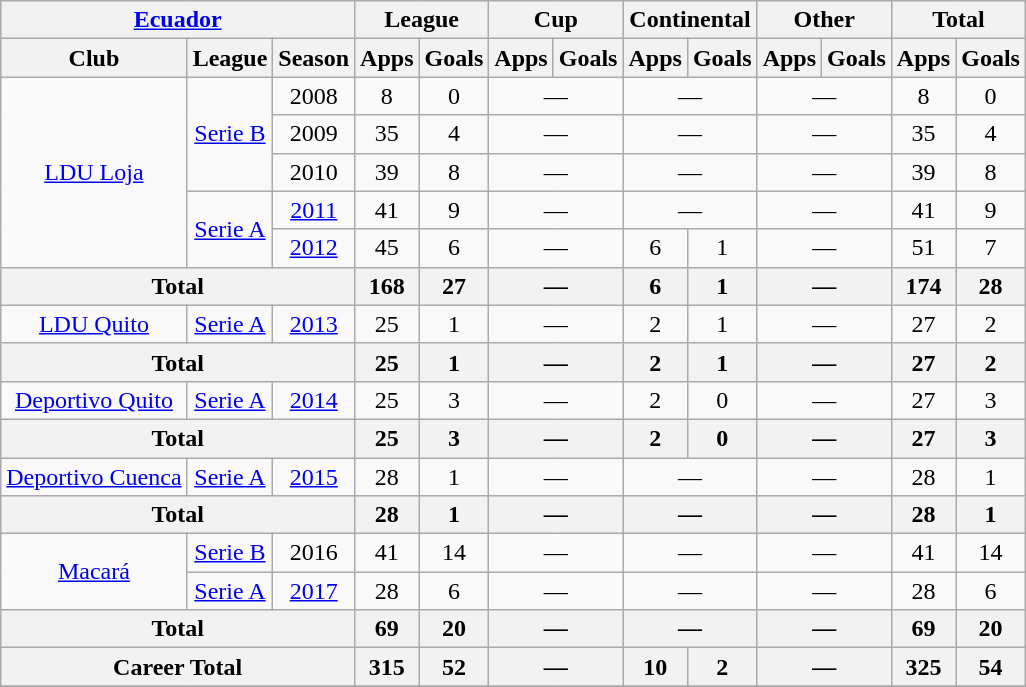<table class="wikitable" style="text-align: center;">
<tr>
<th colspan="3"><a href='#'>Ecuador</a></th>
<th colspan="2">League</th>
<th colspan="2">Cup</th>
<th colspan="2">Continental</th>
<th colspan="2">Other</th>
<th colspan="2">Total</th>
</tr>
<tr>
<th>Club</th>
<th>League</th>
<th>Season</th>
<th>Apps</th>
<th>Goals</th>
<th>Apps</th>
<th>Goals</th>
<th>Apps</th>
<th>Goals</th>
<th>Apps</th>
<th>Goals</th>
<th>Apps</th>
<th>Goals</th>
</tr>
<tr>
<td rowspan="5"><a href='#'>LDU Loja</a></td>
<td rowspan="3" style="text-align:center;"><a href='#'>Serie B</a></td>
<td>2008</td>
<td>8</td>
<td>0</td>
<td colspan=2>—</td>
<td colspan=2>—</td>
<td colspan=2>—</td>
<td>8</td>
<td>0</td>
</tr>
<tr>
<td>2009</td>
<td>35</td>
<td>4</td>
<td colspan=2>—</td>
<td colspan=2>—</td>
<td colspan=2>—</td>
<td>35</td>
<td>4</td>
</tr>
<tr>
<td>2010</td>
<td>39</td>
<td>8</td>
<td colspan=2>—</td>
<td colspan=2>—</td>
<td colspan=2>—</td>
<td>39</td>
<td>8</td>
</tr>
<tr>
<td rowspan="2" style="text-align:center;"><a href='#'>Serie A</a></td>
<td><a href='#'>2011</a></td>
<td>41</td>
<td>9</td>
<td colspan=2>—</td>
<td colspan=2>—</td>
<td colspan=2>—</td>
<td>41</td>
<td>9</td>
</tr>
<tr>
<td><a href='#'>2012</a></td>
<td>45</td>
<td>6</td>
<td colspan=2>—</td>
<td>6</td>
<td>1</td>
<td colspan=2>—</td>
<td>51</td>
<td>7</td>
</tr>
<tr>
<th colspan="3">Total</th>
<th>168</th>
<th>27</th>
<th colspan=2>—</th>
<th>6</th>
<th>1</th>
<th colspan=2>—</th>
<th>174</th>
<th>28</th>
</tr>
<tr>
<td rowspan="1"><a href='#'>LDU Quito</a></td>
<td rowspan="1" style="text-align:center;"><a href='#'>Serie A</a></td>
<td><a href='#'>2013</a></td>
<td>25</td>
<td>1</td>
<td colspan=2>—</td>
<td>2</td>
<td>1</td>
<td colspan=2>—</td>
<td>27</td>
<td>2</td>
</tr>
<tr>
<th colspan="3">Total</th>
<th>25</th>
<th>1</th>
<th colspan=2>—</th>
<th>2</th>
<th>1</th>
<th colspan=2>—</th>
<th>27</th>
<th>2</th>
</tr>
<tr>
<td rowspan="1"><a href='#'>Deportivo Quito</a></td>
<td rowspan="1" style="text-align:center;"><a href='#'>Serie A</a></td>
<td><a href='#'>2014</a></td>
<td>25</td>
<td>3</td>
<td colspan=2>—</td>
<td>2</td>
<td>0</td>
<td colspan=2>—</td>
<td>27</td>
<td>3</td>
</tr>
<tr>
<th colspan="3">Total</th>
<th>25</th>
<th>3</th>
<th colspan=2>—</th>
<th>2</th>
<th>0</th>
<th colspan=2>—</th>
<th>27</th>
<th>3</th>
</tr>
<tr>
<td rowspan="1"><a href='#'>Deportivo Cuenca</a></td>
<td rowspan="1" style="text-align:center;"><a href='#'>Serie A</a></td>
<td><a href='#'>2015</a></td>
<td>28</td>
<td>1</td>
<td colspan=2>—</td>
<td colspan=2>—</td>
<td colspan=2>—</td>
<td>28</td>
<td>1</td>
</tr>
<tr>
<th colspan="3">Total</th>
<th>28</th>
<th>1</th>
<th colspan=2>—</th>
<th colspan=2>—</th>
<th colspan=2>—</th>
<th>28</th>
<th>1</th>
</tr>
<tr>
<td rowspan="2"><a href='#'>Macará</a></td>
<td rowspan="1" style="text-align:center;"><a href='#'>Serie B</a></td>
<td>2016</td>
<td>41</td>
<td>14</td>
<td colspan=2>—</td>
<td colspan=2>—</td>
<td colspan=2>—</td>
<td>41</td>
<td>14</td>
</tr>
<tr>
<td rowspan="1" style="text-align:center;"><a href='#'>Serie A</a></td>
<td><a href='#'>2017</a></td>
<td>28</td>
<td>6</td>
<td colspan=2>—</td>
<td colspan=2>—</td>
<td colspan=2>—</td>
<td>28</td>
<td>6</td>
</tr>
<tr>
<th colspan="3">Total</th>
<th>69</th>
<th>20</th>
<th colspan=2>—</th>
<th colspan=2>—</th>
<th colspan=2>—</th>
<th>69</th>
<th>20</th>
</tr>
<tr>
<th colspan="3">Career Total</th>
<th>315</th>
<th>52</th>
<th colspan=2>—</th>
<th>10</th>
<th>2</th>
<th colspan=2>—</th>
<th>325</th>
<th>54</th>
</tr>
<tr>
</tr>
</table>
